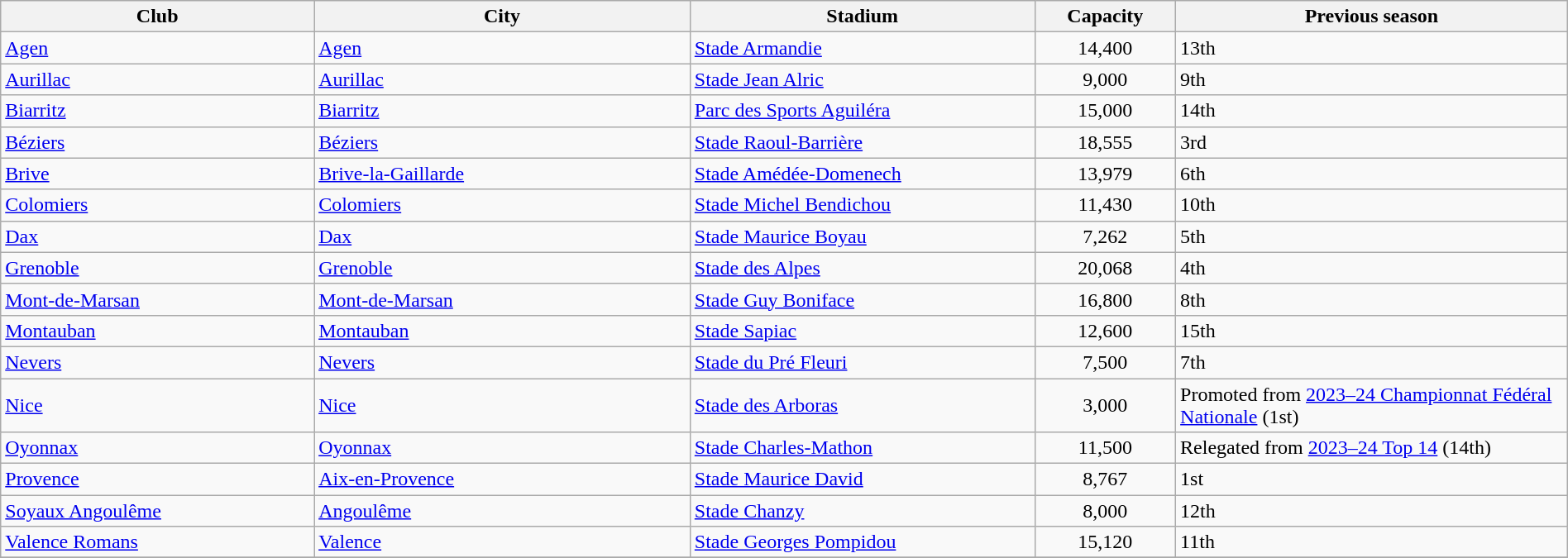<table class="wikitable sortable" width="100%">
<tr>
<th width="20%">Club</th>
<th width="24%">City</th>
<th width="22%">Stadium</th>
<th width="9%">Capacity</th>
<th>Previous season</th>
</tr>
<tr>
<td><a href='#'>Agen</a></td>
<td><a href='#'>Agen</a></td>
<td><a href='#'>Stade Armandie</a></td>
<td align=center>14,400</td>
<td>13th</td>
</tr>
<tr>
<td><a href='#'>Aurillac</a></td>
<td><a href='#'>Aurillac</a></td>
<td><a href='#'>Stade Jean Alric</a></td>
<td align=center>9,000</td>
<td>9th</td>
</tr>
<tr>
<td><a href='#'>Biarritz</a></td>
<td><a href='#'>Biarritz</a></td>
<td><a href='#'>Parc des Sports Aguiléra</a></td>
<td align=center>15,000</td>
<td>14th</td>
</tr>
<tr>
<td><a href='#'>Béziers</a></td>
<td><a href='#'>Béziers</a></td>
<td><a href='#'>Stade Raoul-Barrière</a></td>
<td align=center>18,555</td>
<td>3rd</td>
</tr>
<tr>
<td><a href='#'>Brive</a></td>
<td><a href='#'>Brive-la-Gaillarde</a></td>
<td><a href='#'>Stade Amédée-Domenech</a></td>
<td align=center>13,979</td>
<td>6th</td>
</tr>
<tr>
<td><a href='#'>Colomiers</a></td>
<td><a href='#'>Colomiers</a></td>
<td><a href='#'>Stade Michel Bendichou</a></td>
<td align=center>11,430</td>
<td>10th</td>
</tr>
<tr>
<td><a href='#'>Dax</a></td>
<td><a href='#'>Dax</a></td>
<td><a href='#'>Stade Maurice Boyau</a></td>
<td align=center>7,262</td>
<td>5th</td>
</tr>
<tr>
<td><a href='#'>Grenoble</a></td>
<td><a href='#'>Grenoble</a></td>
<td><a href='#'>Stade des Alpes</a></td>
<td align=center>20,068</td>
<td>4th</td>
</tr>
<tr>
<td><a href='#'>Mont-de-Marsan</a></td>
<td><a href='#'>Mont-de-Marsan</a></td>
<td><a href='#'>Stade Guy Boniface</a></td>
<td align=center>16,800</td>
<td>8th</td>
</tr>
<tr>
<td><a href='#'>Montauban</a></td>
<td><a href='#'>Montauban</a></td>
<td><a href='#'>Stade Sapiac</a></td>
<td align=center>12,600</td>
<td>15th</td>
</tr>
<tr>
<td><a href='#'>Nevers</a></td>
<td><a href='#'>Nevers</a></td>
<td><a href='#'>Stade du Pré Fleuri</a></td>
<td align=center>7,500</td>
<td>7th</td>
</tr>
<tr>
<td><a href='#'>Nice</a></td>
<td><a href='#'>Nice</a></td>
<td><a href='#'>Stade des Arboras</a></td>
<td align=center>3,000</td>
<td>Promoted from <a href='#'>2023–24 Championnat Fédéral Nationale</a> (1st)</td>
</tr>
<tr>
<td><a href='#'>Oyonnax</a></td>
<td><a href='#'>Oyonnax</a></td>
<td><a href='#'>Stade Charles-Mathon</a></td>
<td align=center>11,500</td>
<td>Relegated from <a href='#'>2023–24 Top 14</a> (14th)</td>
</tr>
<tr>
<td><a href='#'>Provence</a></td>
<td {{nowrap><a href='#'>Aix-en-Provence</a></td>
<td><a href='#'>Stade Maurice David</a></td>
<td align=center>8,767</td>
<td>1st</td>
</tr>
<tr>
<td><a href='#'>Soyaux Angoulême</a></td>
<td><a href='#'>Angoulême</a></td>
<td><a href='#'>Stade Chanzy</a></td>
<td align=center>8,000</td>
<td>12th</td>
</tr>
<tr>
<td><a href='#'>Valence Romans</a></td>
<td><a href='#'>Valence</a></td>
<td><a href='#'>Stade Georges Pompidou</a></td>
<td align=center>15,120</td>
<td>11th</td>
</tr>
<tr>
</tr>
</table>
